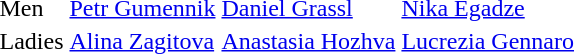<table>
<tr>
<td>Men</td>
<td> <a href='#'>Petr Gumennik</a></td>
<td> <a href='#'>Daniel Grassl</a></td>
<td> <a href='#'>Nika Egadze</a></td>
</tr>
<tr>
<td>Ladies</td>
<td> <a href='#'>Alina Zagitova</a></td>
<td> <a href='#'>Anastasia Hozhva</a></td>
<td> <a href='#'>Lucrezia Gennaro</a></td>
</tr>
</table>
